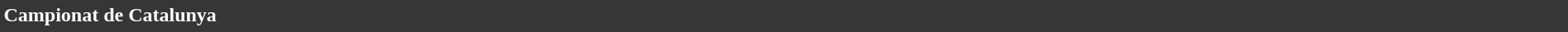<table style="width: 100%; background:#363636; color:white;">
<tr>
<td><strong>Campionat de Catalunya</strong></td>
</tr>
<tr>
</tr>
</table>
